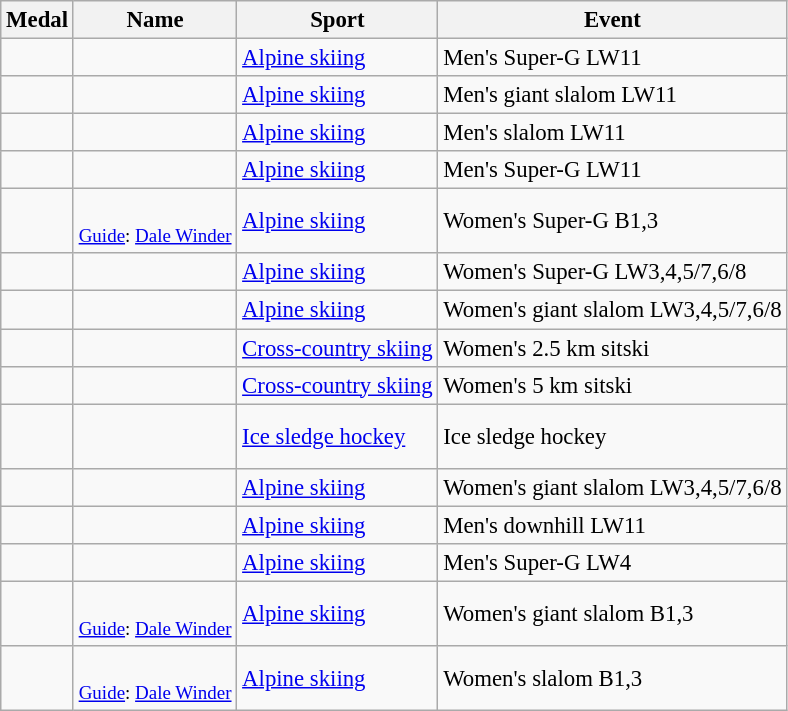<table class="wikitable sortable" style="font-size: 95%;">
<tr>
<th>Medal</th>
<th>Name</th>
<th>Sport</th>
<th>Event</th>
</tr>
<tr>
<td></td>
<td></td>
<td><a href='#'>Alpine skiing</a></td>
<td>Men's Super-G LW11</td>
</tr>
<tr>
<td></td>
<td></td>
<td><a href='#'>Alpine skiing</a></td>
<td>Men's giant slalom LW11</td>
</tr>
<tr>
<td></td>
<td></td>
<td><a href='#'>Alpine skiing</a></td>
<td>Men's slalom LW11</td>
</tr>
<tr>
<td></td>
<td></td>
<td><a href='#'>Alpine skiing</a></td>
<td>Men's Super-G LW11</td>
</tr>
<tr>
<td></td>
<td> <br><small><a href='#'>Guide</a>: <a href='#'>Dale Winder</a></small></td>
<td><a href='#'>Alpine skiing</a></td>
<td>Women's Super-G B1,3</td>
</tr>
<tr>
<td></td>
<td></td>
<td><a href='#'>Alpine skiing</a></td>
<td>Women's Super-G LW3,4,5/7,6/8</td>
</tr>
<tr>
<td></td>
<td></td>
<td><a href='#'>Alpine skiing</a></td>
<td>Women's giant slalom LW3,4,5/7,6/8</td>
</tr>
<tr>
<td></td>
<td></td>
<td><a href='#'>Cross-country skiing</a></td>
<td>Women's 2.5 km sitski</td>
</tr>
<tr>
<td></td>
<td></td>
<td><a href='#'>Cross-country skiing</a></td>
<td>Women's 5 km sitski</td>
</tr>
<tr>
<td></td>
<td><br><br></td>
<td><a href='#'>Ice sledge hockey</a></td>
<td>Ice sledge hockey</td>
</tr>
<tr>
<td></td>
<td></td>
<td><a href='#'>Alpine skiing</a></td>
<td>Women's giant slalom LW3,4,5/7,6/8</td>
</tr>
<tr>
<td></td>
<td></td>
<td><a href='#'>Alpine skiing</a></td>
<td>Men's downhill LW11</td>
</tr>
<tr>
<td></td>
<td></td>
<td><a href='#'>Alpine skiing</a></td>
<td>Men's Super-G LW4</td>
</tr>
<tr>
<td></td>
<td> <br><small><a href='#'>Guide</a>: <a href='#'>Dale Winder</a></small></td>
<td><a href='#'>Alpine skiing</a></td>
<td>Women's giant slalom B1,3</td>
</tr>
<tr>
<td></td>
<td> <br><small><a href='#'>Guide</a>: <a href='#'>Dale Winder</a></small></td>
<td><a href='#'>Alpine skiing</a></td>
<td>Women's slalom B1,3</td>
</tr>
</table>
